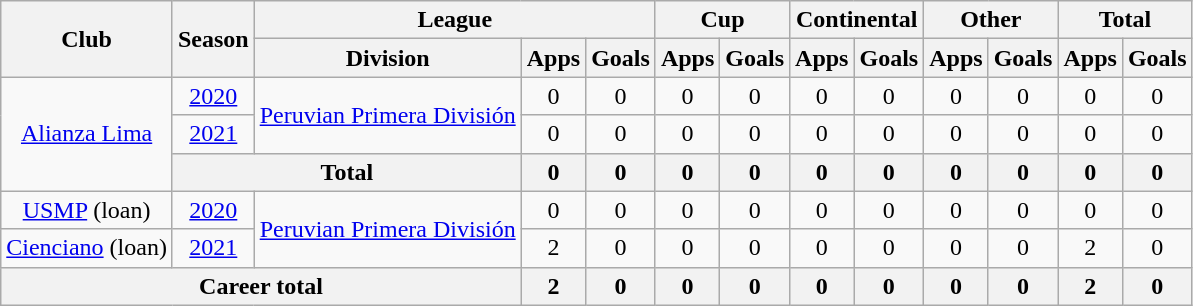<table class="wikitable" style="text-align: center">
<tr>
<th rowspan="2">Club</th>
<th rowspan="2">Season</th>
<th colspan="3">League</th>
<th colspan="2">Cup</th>
<th colspan="2">Continental</th>
<th colspan="2">Other</th>
<th colspan="2">Total</th>
</tr>
<tr>
<th>Division</th>
<th>Apps</th>
<th>Goals</th>
<th>Apps</th>
<th>Goals</th>
<th>Apps</th>
<th>Goals</th>
<th>Apps</th>
<th>Goals</th>
<th>Apps</th>
<th>Goals</th>
</tr>
<tr>
<td rowspan="3"><a href='#'>Alianza Lima</a></td>
<td><a href='#'>2020</a></td>
<td rowspan="2"><a href='#'>Peruvian Primera División</a></td>
<td>0</td>
<td>0</td>
<td>0</td>
<td>0</td>
<td>0</td>
<td>0</td>
<td>0</td>
<td>0</td>
<td>0</td>
<td>0</td>
</tr>
<tr>
<td><a href='#'>2021</a></td>
<td>0</td>
<td>0</td>
<td>0</td>
<td>0</td>
<td>0</td>
<td>0</td>
<td>0</td>
<td>0</td>
<td>0</td>
<td>0</td>
</tr>
<tr>
<th colspan="2"><strong>Total</strong></th>
<th>0</th>
<th>0</th>
<th>0</th>
<th>0</th>
<th>0</th>
<th>0</th>
<th>0</th>
<th>0</th>
<th>0</th>
<th>0</th>
</tr>
<tr>
<td><a href='#'>USMP</a> (loan)</td>
<td><a href='#'>2020</a></td>
<td rowspan="2"><a href='#'>Peruvian Primera División</a></td>
<td>0</td>
<td>0</td>
<td>0</td>
<td>0</td>
<td>0</td>
<td>0</td>
<td>0</td>
<td>0</td>
<td>0</td>
<td>0</td>
</tr>
<tr>
<td><a href='#'>Cienciano</a> (loan)</td>
<td><a href='#'>2021</a></td>
<td>2</td>
<td>0</td>
<td>0</td>
<td>0</td>
<td>0</td>
<td>0</td>
<td>0</td>
<td>0</td>
<td>2</td>
<td>0</td>
</tr>
<tr>
<th colspan="3"><strong>Career total</strong></th>
<th>2</th>
<th>0</th>
<th>0</th>
<th>0</th>
<th>0</th>
<th>0</th>
<th>0</th>
<th>0</th>
<th>2</th>
<th>0</th>
</tr>
</table>
